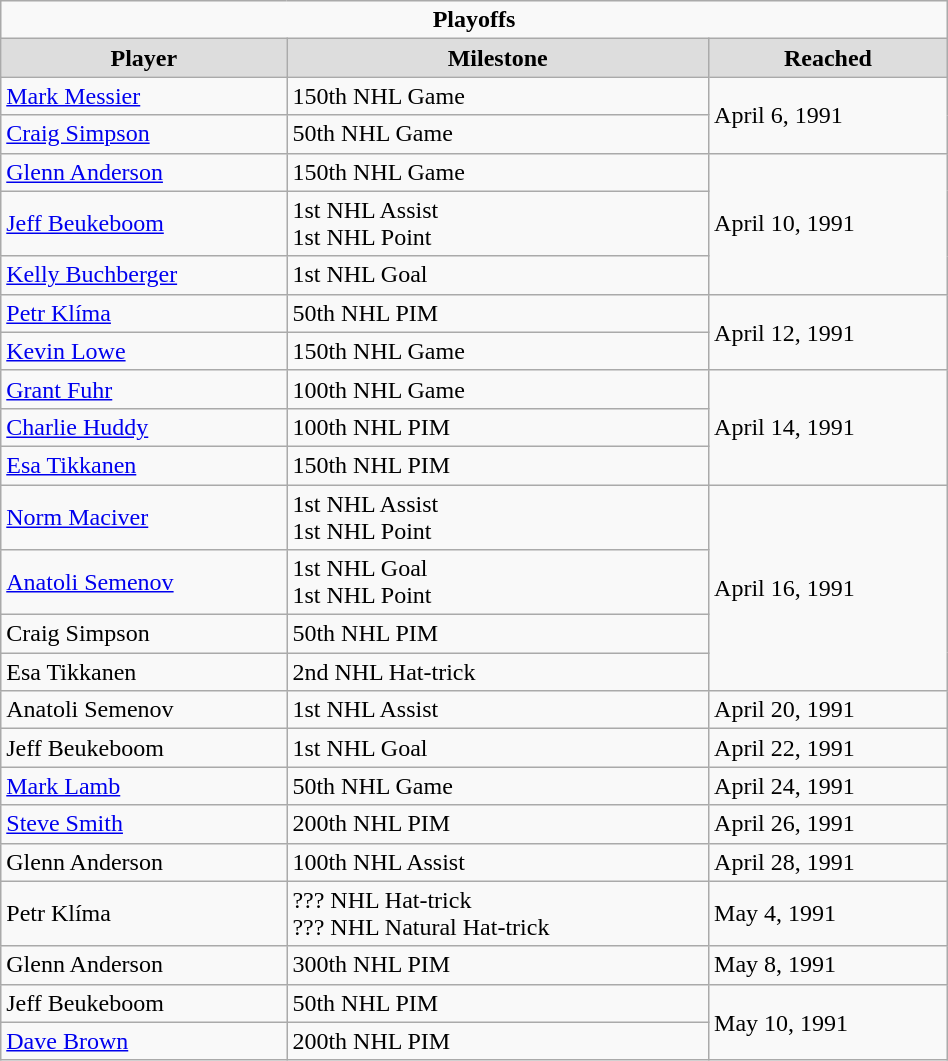<table class="wikitable" style="width:50%;">
<tr>
<td colspan="10" style="text-align:center;"><strong>Playoffs</strong></td>
</tr>
<tr style="text-align:center; background:#ddd;">
<td><strong>Player</strong></td>
<td><strong>Milestone</strong></td>
<td><strong>Reached</strong></td>
</tr>
<tr>
<td><a href='#'>Mark Messier</a></td>
<td>150th NHL Game</td>
<td rowspan="2">April 6, 1991</td>
</tr>
<tr>
<td><a href='#'>Craig Simpson</a></td>
<td>50th NHL Game</td>
</tr>
<tr>
<td><a href='#'>Glenn Anderson</a></td>
<td>150th NHL Game</td>
<td rowspan="3">April 10, 1991</td>
</tr>
<tr>
<td><a href='#'>Jeff Beukeboom</a></td>
<td>1st NHL Assist<br>1st NHL Point</td>
</tr>
<tr>
<td><a href='#'>Kelly Buchberger</a></td>
<td>1st NHL Goal</td>
</tr>
<tr>
<td><a href='#'>Petr Klíma</a></td>
<td>50th NHL PIM</td>
<td rowspan="2">April 12, 1991</td>
</tr>
<tr>
<td><a href='#'>Kevin Lowe</a></td>
<td>150th NHL Game</td>
</tr>
<tr>
<td><a href='#'>Grant Fuhr</a></td>
<td>100th NHL Game</td>
<td rowspan="3">April 14, 1991</td>
</tr>
<tr>
<td><a href='#'>Charlie Huddy</a></td>
<td>100th NHL PIM</td>
</tr>
<tr>
<td><a href='#'>Esa Tikkanen</a></td>
<td>150th NHL PIM</td>
</tr>
<tr>
<td><a href='#'>Norm Maciver</a></td>
<td>1st NHL Assist<br>1st NHL Point</td>
<td rowspan="4">April 16, 1991</td>
</tr>
<tr>
<td><a href='#'>Anatoli Semenov</a></td>
<td>1st NHL Goal<br>1st NHL Point</td>
</tr>
<tr>
<td>Craig Simpson</td>
<td>50th NHL PIM</td>
</tr>
<tr>
<td>Esa Tikkanen</td>
<td>2nd NHL Hat-trick</td>
</tr>
<tr>
<td>Anatoli Semenov</td>
<td>1st NHL Assist</td>
<td>April 20, 1991</td>
</tr>
<tr>
<td>Jeff Beukeboom</td>
<td>1st NHL Goal</td>
<td>April 22, 1991</td>
</tr>
<tr>
<td><a href='#'>Mark Lamb</a></td>
<td>50th NHL Game</td>
<td>April 24, 1991</td>
</tr>
<tr>
<td><a href='#'>Steve Smith</a></td>
<td>200th NHL PIM</td>
<td>April 26, 1991</td>
</tr>
<tr>
<td>Glenn Anderson</td>
<td>100th NHL Assist</td>
<td>April 28, 1991</td>
</tr>
<tr>
<td>Petr Klíma</td>
<td>??? NHL Hat-trick<br>??? NHL Natural Hat-trick</td>
<td>May 4, 1991</td>
</tr>
<tr>
<td>Glenn Anderson</td>
<td>300th NHL PIM</td>
<td>May 8, 1991</td>
</tr>
<tr>
<td>Jeff Beukeboom</td>
<td>50th NHL PIM</td>
<td rowspan="2">May 10, 1991</td>
</tr>
<tr>
<td><a href='#'>Dave Brown</a></td>
<td>200th NHL PIM</td>
</tr>
</table>
